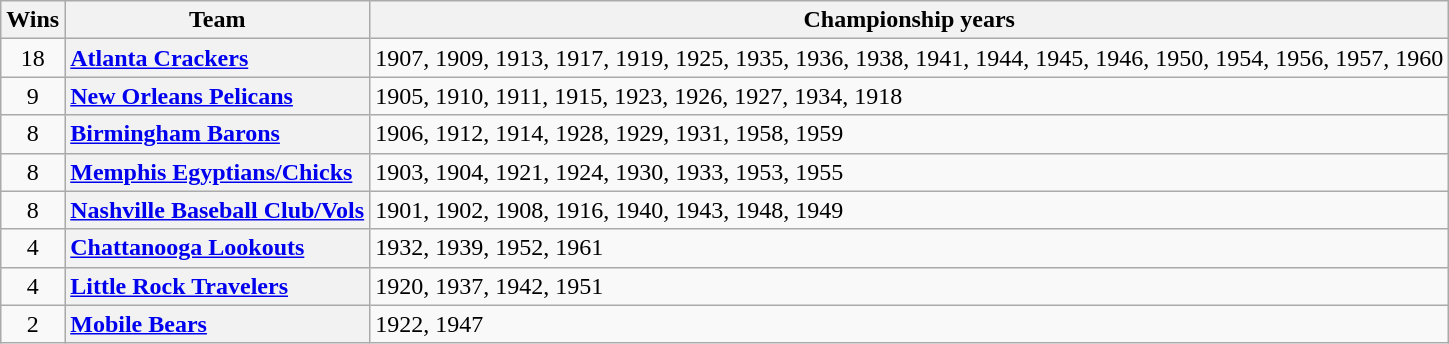<table class="sortable wikitable plainrowheaders" style="text-align:center">
<tr>
<th scope="col">Wins</th>
<th scope="col">Team</th>
<th scope="col" class="unsortable">Championship years</th>
</tr>
<tr>
<td>18</td>
<th scope="row" style="text-align:left"><a href='#'>Atlanta Crackers</a></th>
<td style="text-align:left">1907, 1909, 1913, 1917, 1919, 1925, 1935, 1936, 1938, 1941, 1944, 1945, 1946, 1950, 1954, 1956, 1957, 1960</td>
</tr>
<tr>
<td>9</td>
<th scope="row" style="text-align:left"><a href='#'>New Orleans Pelicans</a></th>
<td style="text-align:left">1905, 1910, 1911, 1915, 1923, 1926, 1927, 1934, 1918</td>
</tr>
<tr>
<td>8</td>
<th scope="row" style="text-align:left"><a href='#'>Birmingham Barons</a></th>
<td style="text-align:left">1906, 1912, 1914, 1928, 1929, 1931, 1958, 1959</td>
</tr>
<tr>
<td>8</td>
<th scope="row" style="text-align:left"><a href='#'>Memphis Egyptians/Chicks</a></th>
<td style="text-align:left">1903, 1904, 1921, 1924, 1930, 1933, 1953, 1955</td>
</tr>
<tr>
<td>8</td>
<th scope="row" style="text-align:left"><a href='#'>Nashville Baseball Club/Vols</a></th>
<td style="text-align:left">1901, 1902, 1908, 1916, 1940, 1943, 1948, 1949</td>
</tr>
<tr>
<td>4</td>
<th scope="row" style="text-align:left"><a href='#'>Chattanooga Lookouts</a></th>
<td style="text-align:left">1932, 1939, 1952, 1961</td>
</tr>
<tr>
<td>4</td>
<th scope="row" style="text-align:left"><a href='#'>Little Rock Travelers</a></th>
<td style="text-align:left">1920, 1937, 1942, 1951</td>
</tr>
<tr>
<td>2</td>
<th scope="row" style="text-align:left"><a href='#'>Mobile Bears</a></th>
<td style="text-align:left">1922, 1947</td>
</tr>
</table>
